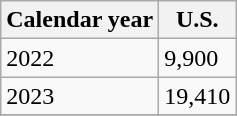<table class="wikitable">
<tr>
<th>Calendar year</th>
<th>U.S.</th>
</tr>
<tr>
<td>2022</td>
<td>9,900</td>
</tr>
<tr>
<td>2023</td>
<td>19,410</td>
</tr>
<tr>
</tr>
</table>
